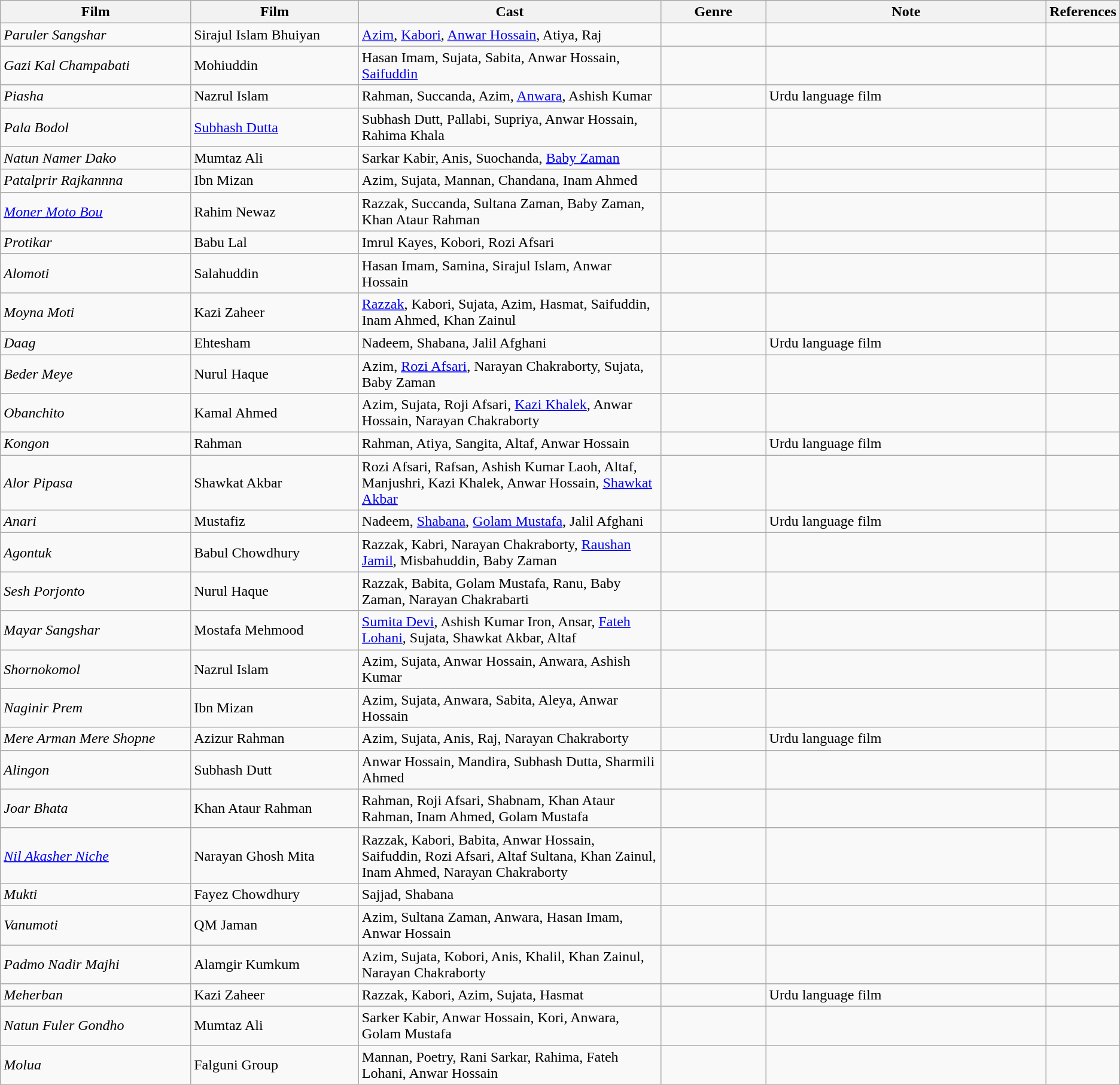<table class="wikitable sortable">
<tr>
<th style="width:17%;">Film</th>
<th style="width:15%;">Film</th>
<th style="width:27%;">Cast</th>
<th>Genre</th>
<th>Note</th>
<th style="width:2%;">References</th>
</tr>
<tr>
<td><em>Paruler Sangshar</em></td>
<td>Sirajul Islam Bhuiyan</td>
<td><a href='#'>Azim</a>, <a href='#'>Kabori</a>, <a href='#'>Anwar Hossain</a>, Atiya, Raj</td>
<td></td>
<td></td>
<td></td>
</tr>
<tr>
<td><em>Gazi Kal Champabati</em></td>
<td>Mohiuddin</td>
<td>Hasan Imam, Sujata, Sabita, Anwar Hossain, <a href='#'>Saifuddin</a></td>
<td></td>
<td></td>
<td></td>
</tr>
<tr>
<td><em>Piasha</em></td>
<td>Nazrul Islam</td>
<td>Rahman, Succanda, Azim,  <a href='#'>Anwara</a>, Ashish Kumar</td>
<td></td>
<td>Urdu language film</td>
<td></td>
</tr>
<tr>
<td><em>Pala Bodol</em></td>
<td><a href='#'>Subhash Dutta</a></td>
<td>Subhash Dutt, Pallabi, Supriya, Anwar Hossain, Rahima Khala</td>
<td></td>
<td></td>
<td></td>
</tr>
<tr>
<td><em>Natun Namer Dako</em></td>
<td>Mumtaz Ali</td>
<td>Sarkar Kabir, Anis, Suochanda, <a href='#'>Baby Zaman</a></td>
<td></td>
<td></td>
<td></td>
</tr>
<tr>
<td><em>Patalprir Rajkannna</em></td>
<td>Ibn Mizan</td>
<td>Azim, Sujata, Mannan, Chandana, Inam Ahmed</td>
<td></td>
<td></td>
<td></td>
</tr>
<tr>
<td><em><a href='#'>Moner Moto Bou</a></em></td>
<td>Rahim Newaz</td>
<td>Razzak, Succanda, Sultana Zaman, Baby Zaman, Khan Ataur Rahman</td>
<td></td>
<td></td>
<td></td>
</tr>
<tr>
<td><em>Protikar</em></td>
<td>Babu Lal</td>
<td>Imrul Kayes, Kobori, Rozi Afsari</td>
<td></td>
<td></td>
<td></td>
</tr>
<tr>
<td><em>Alomoti</em></td>
<td>Salahuddin</td>
<td>Hasan Imam, Samina, Sirajul Islam, Anwar Hossain</td>
<td></td>
<td></td>
<td></td>
</tr>
<tr>
<td><em>Moyna Moti</em></td>
<td>Kazi Zaheer</td>
<td><a href='#'>Razzak</a>, Kabori, Sujata, Azim, Hasmat, Saifuddin, Inam Ahmed, Khan Zainul</td>
<td></td>
<td></td>
<td></td>
</tr>
<tr>
<td><em>Daag</em></td>
<td>Ehtesham</td>
<td>Nadeem, Shabana, Jalil Afghani</td>
<td></td>
<td>Urdu language film</td>
<td></td>
</tr>
<tr>
<td><em>Beder Meye</em></td>
<td>Nurul Haque</td>
<td>Azim,  <a href='#'>Rozi Afsari</a>, Narayan Chakraborty, Sujata, Baby Zaman</td>
<td></td>
<td></td>
<td></td>
</tr>
<tr>
<td><em>Obanchito</em></td>
<td>Kamal Ahmed</td>
<td>Azim, Sujata, Roji Afsari, <a href='#'>Kazi Khalek</a>, Anwar Hossain, Narayan Chakraborty</td>
<td></td>
<td></td>
<td></td>
</tr>
<tr>
<td><em>Kongon</em></td>
<td>Rahman</td>
<td>Rahman, Atiya, Sangita, Altaf, Anwar Hossain</td>
<td></td>
<td>Urdu language film</td>
<td></td>
</tr>
<tr>
<td><em>Alor Pipasa</em></td>
<td>Shawkat Akbar</td>
<td>Rozi Afsari, Rafsan, Ashish Kumar Laoh, Altaf, Manjushri, Kazi Khalek, Anwar Hossain, <a href='#'>Shawkat Akbar</a></td>
<td></td>
<td></td>
<td></td>
</tr>
<tr>
<td><em>Anari</em></td>
<td>Mustafiz</td>
<td>Nadeem, <a href='#'>Shabana</a>,  <a href='#'>Golam Mustafa</a>, Jalil Afghani</td>
<td></td>
<td>Urdu language film</td>
<td></td>
</tr>
<tr>
<td><em>Agontuk</em></td>
<td>Babul Chowdhury</td>
<td>Razzak, Kabri, Narayan Chakraborty, <a href='#'>Raushan Jamil</a>, Misbahuddin, Baby Zaman</td>
<td></td>
<td></td>
<td></td>
</tr>
<tr>
<td><em>Sesh Porjonto</em></td>
<td>Nurul Haque</td>
<td>Razzak, Babita, Golam Mustafa, Ranu, Baby Zaman, Narayan Chakrabarti</td>
<td></td>
<td></td>
<td></td>
</tr>
<tr>
<td><em>Mayar Sangshar</em></td>
<td>Mostafa Mehmood</td>
<td><a href='#'>Sumita Devi</a>, Ashish Kumar Iron, Ansar, <a href='#'>Fateh Lohani</a>, Sujata, Shawkat Akbar, Altaf</td>
<td></td>
<td></td>
<td></td>
</tr>
<tr>
<td><em>Shornokomol</em></td>
<td>Nazrul Islam</td>
<td>Azim, Sujata, Anwar Hossain, Anwara, Ashish Kumar</td>
<td></td>
<td></td>
<td></td>
</tr>
<tr>
<td><em>Naginir Prem</em></td>
<td>Ibn Mizan</td>
<td>Azim, Sujata, Anwara, Sabita, Aleya, Anwar Hossain</td>
<td></td>
<td></td>
<td></td>
</tr>
<tr>
<td><em>Mere Arman Mere Shopne</em></td>
<td>Azizur Rahman</td>
<td>Azim, Sujata, Anis, Raj, Narayan Chakraborty</td>
<td></td>
<td>Urdu language film</td>
<td></td>
</tr>
<tr>
<td><em>Alingon</em></td>
<td>Subhash Dutt</td>
<td>Anwar Hossain, Mandira, Subhash Dutta, Sharmili Ahmed</td>
<td></td>
<td></td>
<td></td>
</tr>
<tr>
<td><em>Joar Bhata</em></td>
<td>Khan Ataur Rahman</td>
<td>Rahman, Roji Afsari, Shabnam, Khan Ataur Rahman, Inam Ahmed, Golam Mustafa</td>
<td></td>
<td></td>
<td></td>
</tr>
<tr>
<td><em><a href='#'>Nil Akasher Niche</a></em></td>
<td>Narayan Ghosh Mita</td>
<td>Razzak, Kabori, Babita, Anwar Hossain, Saifuddin, Rozi Afsari, Altaf Sultana, Khan Zainul, Inam Ahmed, Narayan Chakraborty</td>
<td></td>
<td></td>
<td></td>
</tr>
<tr>
<td><em>Mukti</em></td>
<td>Fayez Chowdhury</td>
<td>Sajjad, Shabana</td>
<td></td>
<td></td>
<td></td>
</tr>
<tr>
<td><em>Vanumoti</em></td>
<td>QM Jaman</td>
<td>Azim, Sultana Zaman, Anwara, Hasan Imam, Anwar Hossain</td>
<td></td>
<td></td>
<td></td>
</tr>
<tr>
<td><em>Padmo Nadir Majhi</em></td>
<td>Alamgir Kumkum</td>
<td>Azim, Sujata, Kobori, Anis, Khalil, Khan Zainul, Narayan Chakraborty</td>
<td></td>
<td></td>
<td></td>
</tr>
<tr>
<td><em>Meherban</em></td>
<td>Kazi Zaheer</td>
<td>Razzak, Kabori, Azim, Sujata, Hasmat</td>
<td></td>
<td>Urdu language film</td>
<td></td>
</tr>
<tr>
<td><em>Natun Fuler Gondho</em></td>
<td>Mumtaz Ali</td>
<td>Sarker Kabir, Anwar Hossain, Kori, Anwara, Golam Mustafa</td>
<td></td>
<td></td>
<td></td>
</tr>
<tr>
<td><em>Molua</em></td>
<td>Falguni Group</td>
<td>Mannan, Poetry, Rani Sarkar, Rahima, Fateh Lohani, Anwar Hossain</td>
<td></td>
<td></td>
<td></td>
</tr>
</table>
